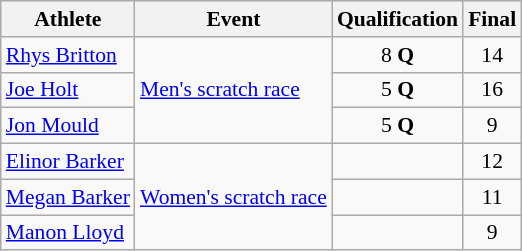<table class="wikitable" style="font-size:90%;">
<tr>
<th>Athlete</th>
<th>Event</th>
<th>Qualification</th>
<th>Final</th>
</tr>
<tr align=center>
<td align=left><a href='#'>Rhys Britton</a></td>
<td align=left rowspan=3><a href='#'>Men's scratch race</a></td>
<td>8 <strong>Q</strong></td>
<td>14</td>
</tr>
<tr align=center>
<td align=left><a href='#'>Joe Holt</a></td>
<td>5 <strong>Q</strong></td>
<td>16</td>
</tr>
<tr align=center>
<td align=left><a href='#'>Jon Mould</a></td>
<td>5 <strong>Q</strong></td>
<td>9</td>
</tr>
<tr align=center>
<td align=left><a href='#'>Elinor Barker</a></td>
<td align=left rowspan=3><a href='#'>Women's scratch race</a></td>
<td></td>
<td>12</td>
</tr>
<tr align=center>
<td align=left><a href='#'>Megan Barker</a></td>
<td></td>
<td>11</td>
</tr>
<tr align=center>
<td align=left><a href='#'>Manon Lloyd</a></td>
<td></td>
<td>9</td>
</tr>
</table>
